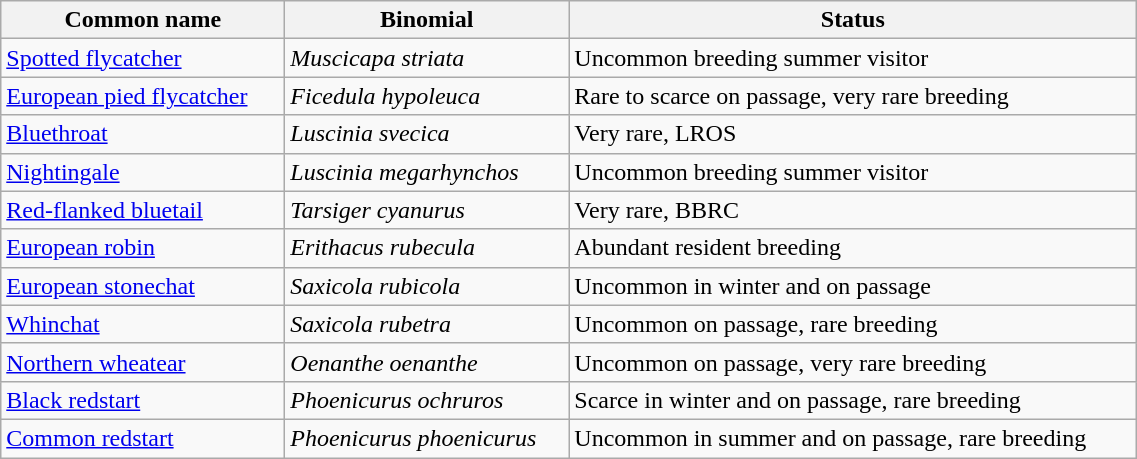<table width=60% class="wikitable">
<tr>
<th width=25%>Common name</th>
<th width=25%>Binomial</th>
<th width=50%>Status</th>
</tr>
<tr>
<td><a href='#'>Spotted flycatcher</a></td>
<td><em>Muscicapa striata</em></td>
<td>Uncommon breeding summer visitor</td>
</tr>
<tr>
<td><a href='#'>European pied flycatcher</a></td>
<td><em>Ficedula hypoleuca</em></td>
<td>Rare to scarce on passage, very rare breeding</td>
</tr>
<tr>
<td><a href='#'>Bluethroat</a></td>
<td><em>Luscinia svecica</em></td>
<td>Very rare, LROS</td>
</tr>
<tr>
<td><a href='#'>Nightingale</a></td>
<td><em>Luscinia megarhynchos</em></td>
<td>Uncommon breeding summer visitor</td>
</tr>
<tr>
<td><a href='#'>Red-flanked bluetail</a></td>
<td><em>Tarsiger cyanurus</em></td>
<td>Very rare, BBRC</td>
</tr>
<tr>
<td><a href='#'>European robin</a></td>
<td><em>Erithacus rubecula</em></td>
<td>Abundant resident breeding</td>
</tr>
<tr>
<td><a href='#'>European stonechat</a></td>
<td><em>Saxicola rubicola</em></td>
<td>Uncommon in winter and on passage</td>
</tr>
<tr>
<td><a href='#'>Whinchat</a></td>
<td><em>Saxicola rubetra</em></td>
<td>Uncommon on passage, rare breeding</td>
</tr>
<tr>
<td><a href='#'>Northern wheatear</a></td>
<td><em>Oenanthe oenanthe</em></td>
<td>Uncommon on passage, very rare breeding</td>
</tr>
<tr>
<td><a href='#'>Black redstart</a></td>
<td><em>Phoenicurus ochruros</em></td>
<td>Scarce in winter and on passage, rare breeding</td>
</tr>
<tr>
<td><a href='#'>Common redstart</a></td>
<td><em>Phoenicurus phoenicurus</em></td>
<td>Uncommon in summer and on passage, rare breeding</td>
</tr>
</table>
